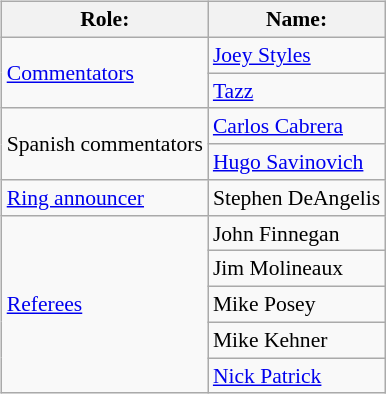<table class="wikitable" style="font-size:90%; margin: 0.5em 0 0.5em 1em; float: right; clear: right;">
<tr>
<th>Role:</th>
<th>Name:</th>
</tr>
<tr>
<td rowspan=2><a href='#'>Commentators</a></td>
<td><a href='#'>Joey Styles</a></td>
</tr>
<tr>
<td><a href='#'>Tazz</a></td>
</tr>
<tr>
<td rowspan=2>Spanish commentators</td>
<td><a href='#'>Carlos Cabrera</a></td>
</tr>
<tr>
<td><a href='#'>Hugo Savinovich</a></td>
</tr>
<tr>
<td><a href='#'>Ring announcer</a></td>
<td>Stephen DeAngelis</td>
</tr>
<tr>
<td rowspan=5><a href='#'>Referees</a></td>
<td>John Finnegan</td>
</tr>
<tr>
<td>Jim Molineaux</td>
</tr>
<tr>
<td>Mike Posey</td>
</tr>
<tr>
<td>Mike Kehner</td>
</tr>
<tr>
<td><a href='#'>Nick Patrick</a></td>
</tr>
</table>
